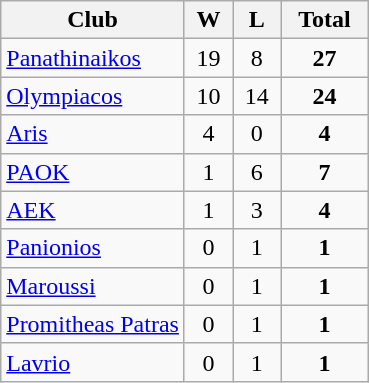<table class="wikitable sortable">
<tr>
<th style="width:50%;">Club</th>
<th>W</th>
<th>L</th>
<th>Total</th>
</tr>
<tr>
<td><a href='#'>Panathinaikos</a></td>
<td style="text-align:center">19</td>
<td style="text-align:center">8</td>
<td style="text-align:center"><strong>27</strong></td>
</tr>
<tr>
<td><a href='#'>Olympiacos</a></td>
<td style="text-align:center">10</td>
<td style="text-align:center">14</td>
<td style="text-align:center"><strong>24</strong></td>
</tr>
<tr>
<td><a href='#'>Aris</a></td>
<td style="text-align:center">4</td>
<td style="text-align:center">0</td>
<td style="text-align:center"><strong>4</strong></td>
</tr>
<tr>
<td><a href='#'>PAOK</a></td>
<td style="text-align:center">1</td>
<td style="text-align:center">6</td>
<td style="text-align:center"><strong>7</strong></td>
</tr>
<tr>
<td><a href='#'>AEK</a></td>
<td style="text-align:center">1</td>
<td style="text-align:center">3</td>
<td style="text-align:center"><strong>4</strong></td>
</tr>
<tr>
<td><a href='#'>Panionios</a></td>
<td style="text-align:center">0</td>
<td style="text-align:center">1</td>
<td style="text-align:center"><strong>1</strong></td>
</tr>
<tr>
<td><a href='#'>Maroussi</a></td>
<td style="text-align:center">0</td>
<td style="text-align:center">1</td>
<td style="text-align:center"><strong>1</strong></td>
</tr>
<tr>
<td><a href='#'>Promitheas Patras</a></td>
<td style="text-align:center">0</td>
<td style="text-align:center">1</td>
<td style="text-align:center"><strong>1</strong></td>
</tr>
<tr>
<td><a href='#'>Lavrio</a></td>
<td style="text-align:center">0</td>
<td style="text-align:center">1</td>
<td style="text-align:center"><strong>1</strong></td>
</tr>
</table>
